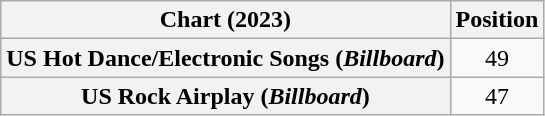<table class="wikitable plainrowheaders" style="text-align:center">
<tr>
<th scope="col">Chart (2023)</th>
<th scope="col">Position</th>
</tr>
<tr>
<th scope="row">US Hot Dance/Electronic Songs (<em>Billboard</em>)</th>
<td>49</td>
</tr>
<tr>
<th scope="row">US Rock Airplay (<em>Billboard</em>)</th>
<td>47</td>
</tr>
</table>
